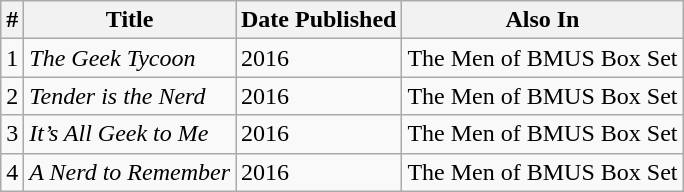<table class="wikitable">
<tr>
<th>#</th>
<th>Title</th>
<th>Date Published</th>
<th>Also In</th>
</tr>
<tr>
<td>1</td>
<td><em>The Geek Tycoon</em></td>
<td>2016</td>
<td>The Men of BMUS Box Set</td>
</tr>
<tr>
<td>2</td>
<td><em>Tender is the Nerd</em></td>
<td>2016</td>
<td>The Men of BMUS Box Set</td>
</tr>
<tr>
<td>3</td>
<td><em>It’s All Geek to Me</em></td>
<td>2016</td>
<td>The Men of BMUS Box Set</td>
</tr>
<tr>
<td>4</td>
<td><em>A Nerd to Remember</em></td>
<td>2016</td>
<td>The Men of BMUS Box Set</td>
</tr>
</table>
